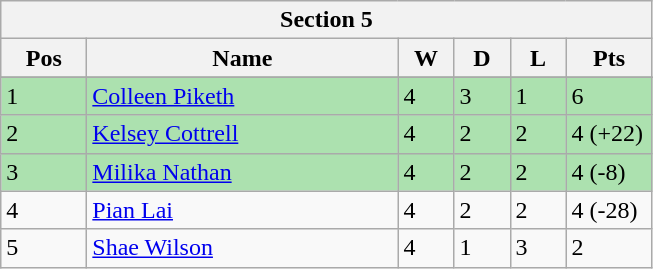<table class="wikitable">
<tr>
<th colspan="6">Section 5</th>
</tr>
<tr>
<th width=50>Pos</th>
<th width=200>Name</th>
<th width=30>W</th>
<th width=30>D</th>
<th width=30>L</th>
<th width=50>Pts</th>
</tr>
<tr>
</tr>
<tr style="background:#ACE1AF;">
<td>1</td>
<td> <a href='#'>Colleen Piketh</a></td>
<td>4</td>
<td>3</td>
<td>1</td>
<td>6</td>
</tr>
<tr style="background:#ACE1AF;">
<td>2</td>
<td> <a href='#'>Kelsey Cottrell</a></td>
<td>4</td>
<td>2</td>
<td>2</td>
<td>4 (+22)</td>
</tr>
<tr style="background:#ACE1AF;">
<td>3</td>
<td> <a href='#'>Milika Nathan</a></td>
<td>4</td>
<td>2</td>
<td>2</td>
<td>4 (-8)</td>
</tr>
<tr>
<td>4</td>
<td> <a href='#'>Pian Lai</a></td>
<td>4</td>
<td>2</td>
<td>2</td>
<td>4 (-28)</td>
</tr>
<tr>
<td>5</td>
<td> <a href='#'>Shae Wilson</a></td>
<td>4</td>
<td>1</td>
<td>3</td>
<td>2</td>
</tr>
</table>
